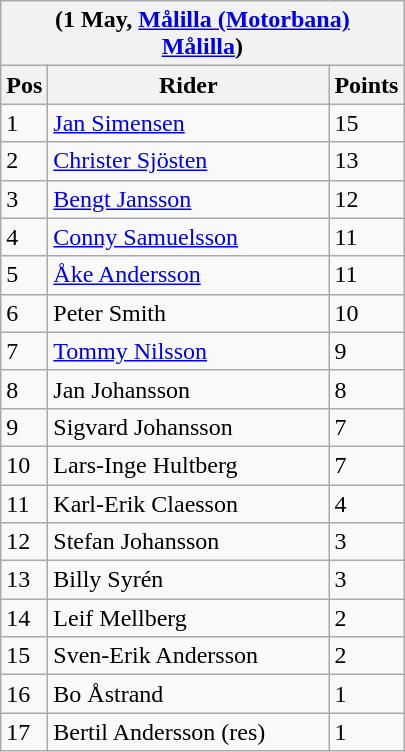<table class="wikitable">
<tr>
<th colspan="6">(1 May, <a href='#'>Målilla (Motorbana)</a><br><a href='#'>Målilla</a>)</th>
</tr>
<tr>
<th width=20>Pos</th>
<th width=180>Rider</th>
<th width=40>Points</th>
</tr>
<tr>
<td>1</td>
<td style="text-align:left;"><a href='#'>Jan Simensen</a></td>
<td>15</td>
</tr>
<tr>
<td>2</td>
<td style="text-align:left;"><a href='#'>Christer Sjösten</a></td>
<td>13</td>
</tr>
<tr>
<td>3</td>
<td style="text-align:left;"><a href='#'>Bengt Jansson</a></td>
<td>12</td>
</tr>
<tr>
<td>4</td>
<td style="text-align:left;"><a href='#'>Conny Samuelsson</a></td>
<td>11</td>
</tr>
<tr>
<td>5</td>
<td style="text-align:left;"><a href='#'>Åke Andersson</a></td>
<td>11</td>
</tr>
<tr>
<td>6</td>
<td style="text-align:left;">Peter Smith</td>
<td>10</td>
</tr>
<tr>
<td>7</td>
<td style="text-align:left;"><a href='#'>Tommy Nilsson</a></td>
<td>9</td>
</tr>
<tr>
<td>8</td>
<td style="text-align:left;">Jan Johansson</td>
<td>8</td>
</tr>
<tr>
<td>9</td>
<td style="text-align:left;">Sigvard Johansson</td>
<td>7</td>
</tr>
<tr>
<td>10</td>
<td style="text-align:left;">Lars-Inge Hultberg</td>
<td>7</td>
</tr>
<tr>
<td>11</td>
<td style="text-align:left;">Karl-Erik Claesson</td>
<td>4</td>
</tr>
<tr>
<td>12</td>
<td style="text-align:left;">Stefan Johansson</td>
<td>3</td>
</tr>
<tr>
<td>13</td>
<td style="text-align:left;">Billy Syrén</td>
<td>3</td>
</tr>
<tr>
<td>14</td>
<td style="text-align:left;">Leif Mellberg</td>
<td>2</td>
</tr>
<tr>
<td>15</td>
<td style="text-align:left;">Sven-Erik Andersson</td>
<td>2</td>
</tr>
<tr>
<td>16</td>
<td style="text-align:left;">Bo Åstrand</td>
<td>1</td>
</tr>
<tr>
<td>17</td>
<td style="text-align:left;">Bertil Andersson (res)</td>
<td>1</td>
</tr>
</table>
